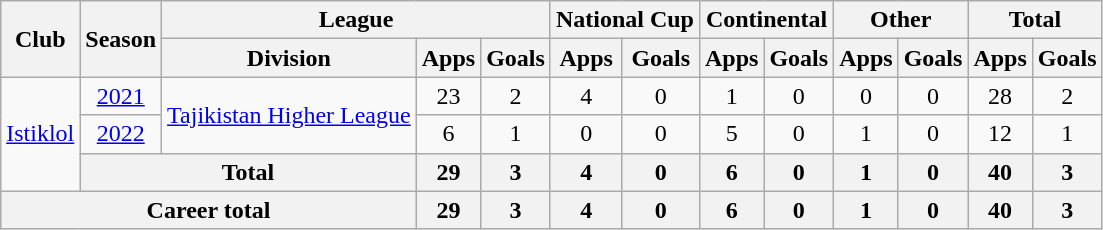<table class="wikitable" style="text-align: center;">
<tr>
<th rowspan="2">Club</th>
<th rowspan="2">Season</th>
<th colspan="3">League</th>
<th colspan="2">National Cup</th>
<th colspan="2">Continental</th>
<th colspan="2">Other</th>
<th colspan="2">Total</th>
</tr>
<tr>
<th>Division</th>
<th>Apps</th>
<th>Goals</th>
<th>Apps</th>
<th>Goals</th>
<th>Apps</th>
<th>Goals</th>
<th>Apps</th>
<th>Goals</th>
<th>Apps</th>
<th>Goals</th>
</tr>
<tr>
<td rowspan="3" valign="center"><a href='#'>Istiklol</a></td>
<td><a href='#'>2021</a></td>
<td rowspan="2" valign="center"><a href='#'>Tajikistan Higher League</a></td>
<td>23</td>
<td>2</td>
<td>4</td>
<td>0</td>
<td>1</td>
<td>0</td>
<td>0</td>
<td>0</td>
<td>28</td>
<td>2</td>
</tr>
<tr>
<td><a href='#'>2022</a></td>
<td>6</td>
<td>1</td>
<td>0</td>
<td>0</td>
<td>5</td>
<td>0</td>
<td>1</td>
<td>0</td>
<td>12</td>
<td>1</td>
</tr>
<tr>
<th colspan="2">Total</th>
<th>29</th>
<th>3</th>
<th>4</th>
<th>0</th>
<th>6</th>
<th>0</th>
<th>1</th>
<th>0</th>
<th>40</th>
<th>3</th>
</tr>
<tr>
<th colspan="3">Career total</th>
<th>29</th>
<th>3</th>
<th>4</th>
<th>0</th>
<th>6</th>
<th>0</th>
<th>1</th>
<th>0</th>
<th>40</th>
<th>3</th>
</tr>
</table>
